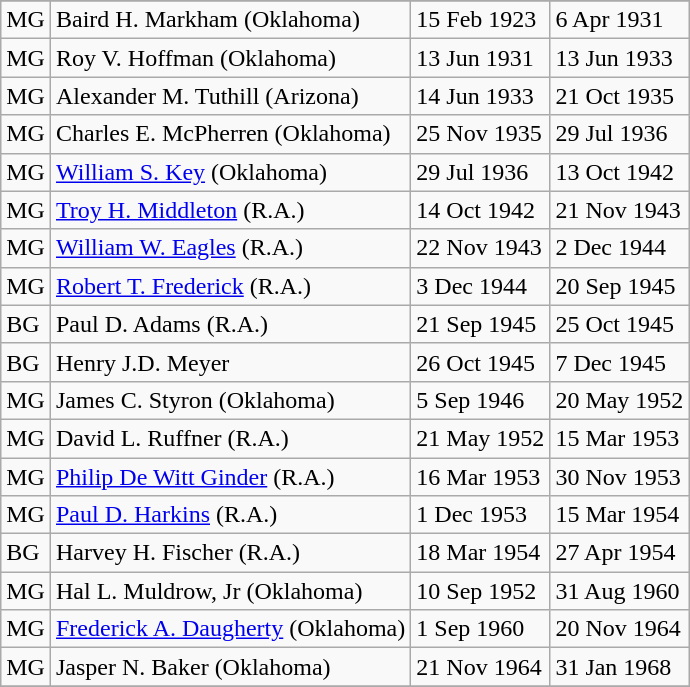<table class=wikitable>
<tr ! Rank !! Name !! In office !! Left office>
</tr>
<tr>
<td>MG</td>
<td>Baird H. Markham (Oklahoma)</td>
<td>15 Feb 1923</td>
<td>6 Apr 1931</td>
</tr>
<tr>
<td>MG</td>
<td>Roy V. Hoffman (Oklahoma)</td>
<td>13 Jun 1931</td>
<td>13 Jun 1933</td>
</tr>
<tr>
<td>MG</td>
<td>Alexander M. Tuthill (Arizona)</td>
<td>14 Jun 1933</td>
<td>21 Oct 1935</td>
</tr>
<tr>
<td>MG</td>
<td>Charles E. McPherren (Oklahoma)</td>
<td>25 Nov 1935</td>
<td>29 Jul 1936</td>
</tr>
<tr>
<td>MG</td>
<td><a href='#'>William S. Key</a> (Oklahoma)</td>
<td>29 Jul 1936</td>
<td>13 Oct 1942</td>
</tr>
<tr>
<td>MG</td>
<td><a href='#'>Troy H. Middleton</a> (R.A.)</td>
<td>14 Oct 1942</td>
<td>21 Nov 1943</td>
</tr>
<tr>
<td>MG</td>
<td><a href='#'>William W. Eagles</a> (R.A.)</td>
<td>22 Nov 1943</td>
<td>2 Dec 1944</td>
</tr>
<tr>
<td>MG</td>
<td><a href='#'>Robert T. Frederick</a> (R.A.)</td>
<td>3 Dec 1944</td>
<td>20 Sep 1945</td>
</tr>
<tr>
<td>BG</td>
<td>Paul D. Adams (R.A.)</td>
<td>21 Sep 1945</td>
<td>25 Oct 1945</td>
</tr>
<tr>
<td>BG</td>
<td>Henry J.D. Meyer</td>
<td>26 Oct 1945</td>
<td>7 Dec 1945</td>
</tr>
<tr>
<td>MG</td>
<td>James C. Styron (Oklahoma)</td>
<td>5 Sep 1946</td>
<td>20 May 1952</td>
</tr>
<tr>
<td>MG</td>
<td>David L. Ruffner (R.A.)</td>
<td>21 May 1952</td>
<td>15 Mar 1953</td>
</tr>
<tr>
<td>MG</td>
<td><a href='#'>Philip De Witt Ginder</a> (R.A.)</td>
<td>16 Mar 1953</td>
<td>30 Nov 1953</td>
</tr>
<tr>
<td>MG</td>
<td><a href='#'>Paul D. Harkins</a> (R.A.)</td>
<td>1 Dec 1953</td>
<td>15 Mar 1954</td>
</tr>
<tr>
<td>BG</td>
<td>Harvey H. Fischer (R.A.)</td>
<td>18 Mar 1954</td>
<td>27 Apr 1954</td>
</tr>
<tr>
<td>MG</td>
<td>Hal L. Muldrow, Jr (Oklahoma)</td>
<td>10 Sep 1952</td>
<td>31 Aug 1960</td>
</tr>
<tr>
<td>MG</td>
<td><a href='#'>Frederick A. Daugherty</a> (Oklahoma)</td>
<td>1 Sep 1960</td>
<td>20 Nov 1964</td>
</tr>
<tr>
<td>MG</td>
<td>Jasper N. Baker (Oklahoma)</td>
<td>21 Nov 1964</td>
<td>31 Jan 1968</td>
</tr>
<tr>
</tr>
</table>
